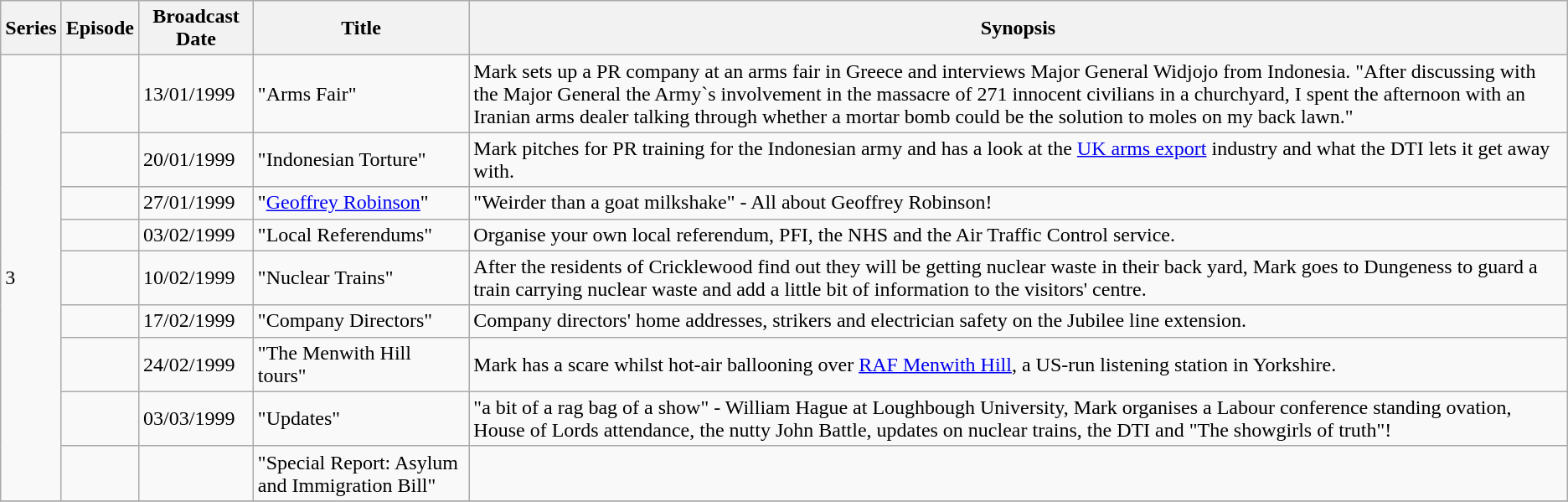<table class="wikitable">
<tr>
<th>Series</th>
<th>Episode</th>
<th>Broadcast Date</th>
<th>Title</th>
<th>Synopsis</th>
</tr>
<tr>
<td rowspan="9">3</td>
<td></td>
<td>13/01/1999</td>
<td>"Arms Fair"</td>
<td>Mark sets up a PR company at an arms fair in Greece and interviews Major General Widjojo from Indonesia. "After discussing with the Major General the Army`s involvement in the massacre of 271 innocent civilians in a churchyard, I spent the afternoon with an Iranian arms dealer talking through whether a mortar bomb could be the solution to moles on my back lawn."</td>
</tr>
<tr>
<td></td>
<td>20/01/1999</td>
<td>"Indonesian Torture"</td>
<td>Mark pitches for PR training for the Indonesian army and has a look at the <a href='#'>UK arms export</a> industry and what the DTI lets it get away with.</td>
</tr>
<tr>
<td></td>
<td>27/01/1999</td>
<td>"<a href='#'>Geoffrey Robinson</a>"</td>
<td>"Weirder than a goat milkshake" - All about Geoffrey Robinson!</td>
</tr>
<tr>
<td></td>
<td>03/02/1999</td>
<td>"Local Referendums"</td>
<td>Organise your own local referendum, PFI, the NHS and the Air Traffic Control service.</td>
</tr>
<tr>
<td></td>
<td>10/02/1999</td>
<td>"Nuclear Trains"</td>
<td>After the residents of Cricklewood find out they will be getting nuclear waste in their back yard, Mark goes to Dungeness to guard a train carrying nuclear waste and add a little bit of information to the visitors' centre.</td>
</tr>
<tr>
<td></td>
<td>17/02/1999</td>
<td>"Company Directors"</td>
<td>Company directors' home addresses, strikers and electrician safety on the Jubilee line extension.</td>
</tr>
<tr>
<td></td>
<td>24/02/1999</td>
<td>"The Menwith Hill tours"</td>
<td>Mark has a scare whilst hot-air ballooning over <a href='#'>RAF Menwith Hill</a>, a US-run listening station in Yorkshire.</td>
</tr>
<tr>
<td></td>
<td>03/03/1999</td>
<td>"Updates"</td>
<td>"a bit of a rag bag of a show" - William Hague at Loughbough University, Mark organises a Labour conference standing ovation, House of Lords attendance, the nutty John Battle, updates on nuclear trains, the DTI and "The showgirls of truth"!</td>
</tr>
<tr>
<td></td>
<td></td>
<td>"Special Report: Asylum and Immigration Bill"</td>
<td></td>
</tr>
<tr>
</tr>
</table>
